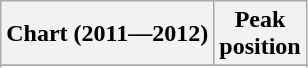<table class="wikitable sortable">
<tr>
<th align="left">Chart (2011—2012)</th>
<th align="left">Peak<br>position</th>
</tr>
<tr>
</tr>
<tr>
</tr>
<tr>
</tr>
<tr>
</tr>
</table>
